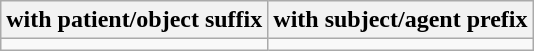<table class="wikitable">
<tr>
<th>with patient/object suffix</th>
<th>with subject/agent prefix</th>
</tr>
<tr>
<td></td>
<td></td>
</tr>
</table>
